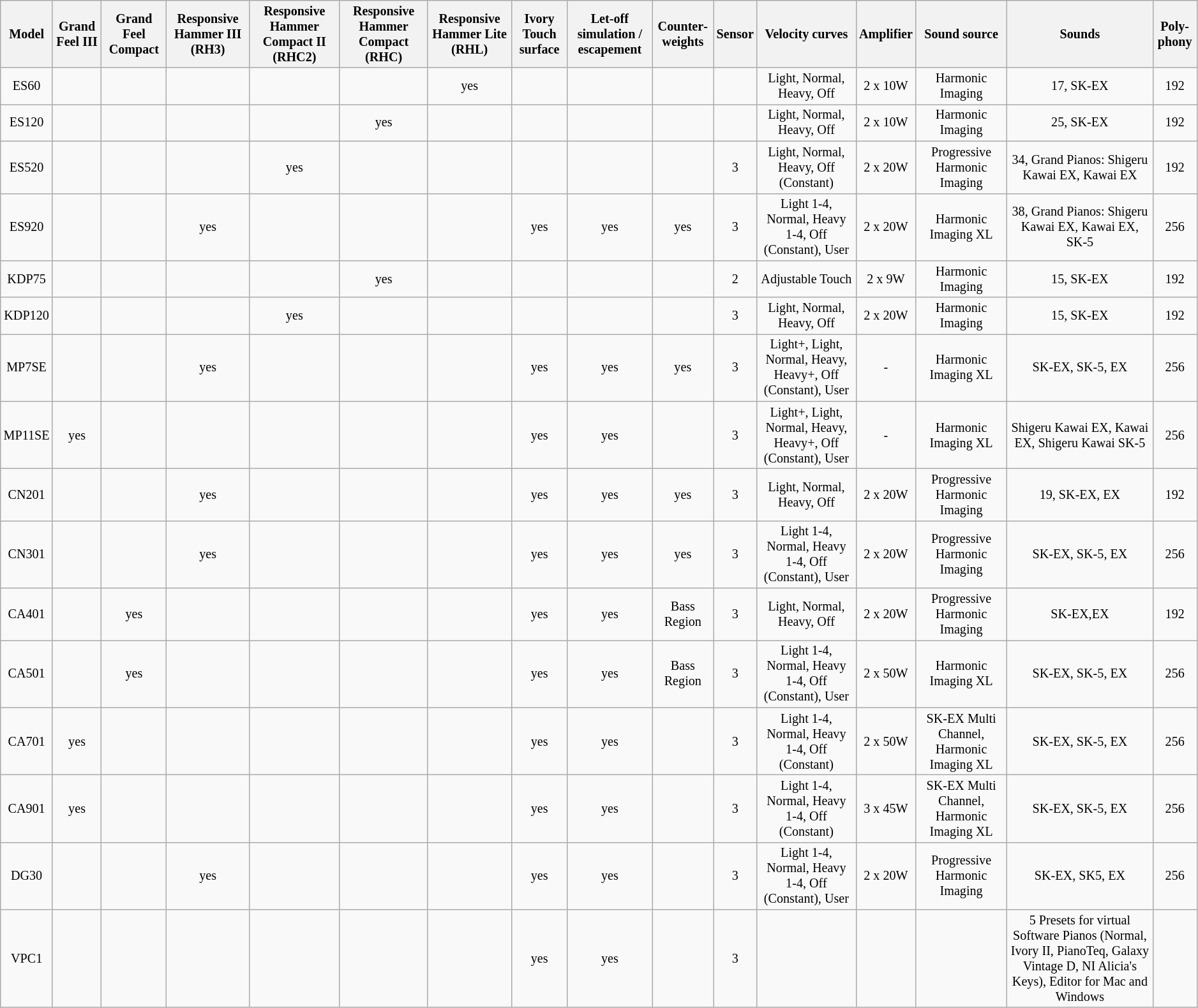<table class="wikitable sortable mw-datatable sticky-table-row1 sticky-table-col1 sort-under" style="font-size: 84%; text-align: center;">
<tr>
<th>Model</th>
<th>Grand Feel III</th>
<th>Grand Feel Compact</th>
<th>Responsive Hammer III (RH3)</th>
<th>Responsive Hammer Compact II (RHC2)</th>
<th>Responsive Hammer Compact (RHC)</th>
<th>Responsive Hammer Lite (RHL)</th>
<th>Ivory Touch surface</th>
<th>Let-off simulation / escapement</th>
<th>Counter­weights</th>
<th>Sensor</th>
<th>Velocity curves</th>
<th>Amplifier</th>
<th>Sound source</th>
<th>Sounds</th>
<th>Poly­phony</th>
</tr>
<tr>
<td>ES60</td>
<td></td>
<td></td>
<td></td>
<td></td>
<td></td>
<td>yes</td>
<td></td>
<td></td>
<td></td>
<td></td>
<td>Light, Normal, Heavy, Off</td>
<td>2 x 10W</td>
<td>Harmonic Imaging</td>
<td>17, SK-EX</td>
<td>192</td>
</tr>
<tr>
<td>ES120</td>
<td></td>
<td></td>
<td></td>
<td></td>
<td>yes</td>
<td></td>
<td></td>
<td></td>
<td></td>
<td></td>
<td>Light, Normal, Heavy, Off</td>
<td>2 x 10W</td>
<td>Harmonic Imaging</td>
<td>25, SK-EX</td>
<td>192</td>
</tr>
<tr>
<td>ES520</td>
<td></td>
<td></td>
<td></td>
<td>yes</td>
<td></td>
<td></td>
<td></td>
<td></td>
<td></td>
<td>3</td>
<td>Light, Normal, Heavy, Off (Constant)</td>
<td>2 x 20W</td>
<td>Progressive Harmonic Imaging</td>
<td>34, Grand Pianos: Shigeru Kawai EX, Kawai EX</td>
<td>192</td>
</tr>
<tr>
<td>ES920</td>
<td></td>
<td></td>
<td>yes</td>
<td></td>
<td></td>
<td></td>
<td>yes</td>
<td>yes</td>
<td>yes</td>
<td>3</td>
<td>Light 1-4, Normal, Heavy 1-4, Off (Constant), User</td>
<td>2 x 20W</td>
<td>Harmonic Imaging XL</td>
<td>38, Grand Pianos: Shigeru Kawai EX, Kawai EX, SK-5</td>
<td>256</td>
</tr>
<tr>
<td>KDP75</td>
<td></td>
<td></td>
<td></td>
<td></td>
<td>yes</td>
<td></td>
<td></td>
<td></td>
<td></td>
<td>2</td>
<td>Adjustable Touch</td>
<td>2 x 9W</td>
<td>Harmonic Imaging</td>
<td>15, SK-EX</td>
<td>192</td>
</tr>
<tr>
<td>KDP120</td>
<td></td>
<td></td>
<td></td>
<td>yes</td>
<td></td>
<td></td>
<td></td>
<td></td>
<td></td>
<td>3</td>
<td>Light, Normal, Heavy, Off</td>
<td>2 x 20W</td>
<td>Harmonic Imaging</td>
<td>15, SK-EX</td>
<td>192</td>
</tr>
<tr>
<td>MP7SE</td>
<td></td>
<td></td>
<td>yes</td>
<td></td>
<td></td>
<td></td>
<td>yes</td>
<td>yes</td>
<td>yes</td>
<td>3</td>
<td>Light+, Light, Normal, Heavy, Heavy+, Off (Constant), User</td>
<td>-</td>
<td>Harmonic Imaging XL</td>
<td>SK-EX, SK-5, EX</td>
<td>256</td>
</tr>
<tr>
<td>MP11SE</td>
<td>yes</td>
<td></td>
<td></td>
<td></td>
<td></td>
<td></td>
<td>yes</td>
<td>yes</td>
<td></td>
<td>3</td>
<td>Light+, Light, Normal, Heavy, Heavy+, Off (Constant), User</td>
<td>-</td>
<td>Harmonic Imaging XL</td>
<td>Shigeru Kawai EX, Kawai EX, Shigeru Kawai SK-5</td>
<td>256</td>
</tr>
<tr>
<td>CN201</td>
<td></td>
<td></td>
<td>yes</td>
<td></td>
<td></td>
<td></td>
<td>yes</td>
<td>yes</td>
<td>yes</td>
<td>3</td>
<td>Light, Normal, Heavy, Off</td>
<td>2 x 20W</td>
<td>Progressive Harmonic Imaging</td>
<td>19, SK-EX, EX</td>
<td>192</td>
</tr>
<tr>
<td>CN301</td>
<td></td>
<td></td>
<td>yes</td>
<td></td>
<td></td>
<td></td>
<td>yes</td>
<td>yes</td>
<td>yes</td>
<td>3</td>
<td>Light 1-4, Normal, Heavy 1-4, Off (Constant), User</td>
<td>2 x 20W</td>
<td>Progressive Harmonic Imaging</td>
<td>SK-EX, SK-5, EX</td>
<td>256</td>
</tr>
<tr>
<td>CA401</td>
<td></td>
<td>yes</td>
<td></td>
<td></td>
<td></td>
<td></td>
<td>yes</td>
<td>yes</td>
<td>Bass Region</td>
<td>3</td>
<td>Light, Normal, Heavy, Off</td>
<td>2 x 20W</td>
<td>Progressive Harmonic Imaging</td>
<td>SK-EX,EX</td>
<td>192</td>
</tr>
<tr>
<td>CA501</td>
<td></td>
<td>yes</td>
<td></td>
<td></td>
<td></td>
<td></td>
<td>yes</td>
<td>yes</td>
<td>Bass Region</td>
<td>3</td>
<td>Light 1-4, Normal, Heavy 1-4, Off (Constant), User</td>
<td>2 x 50W</td>
<td>Harmonic Imaging XL</td>
<td>SK-EX, SK-5, EX</td>
<td>256</td>
</tr>
<tr>
<td>CA701</td>
<td>yes</td>
<td></td>
<td></td>
<td></td>
<td></td>
<td></td>
<td>yes</td>
<td>yes</td>
<td></td>
<td>3</td>
<td>Light 1-4, Normal, Heavy 1-4, Off (Constant)</td>
<td>2 x 50W</td>
<td>SK-EX Multi Channel, Harmonic Imaging XL</td>
<td>SK-EX, SK-5, EX</td>
<td>256</td>
</tr>
<tr>
<td>CA901</td>
<td>yes</td>
<td></td>
<td></td>
<td></td>
<td></td>
<td></td>
<td>yes</td>
<td>yes</td>
<td></td>
<td>3</td>
<td>Light 1-4, Normal, Heavy 1-4, Off (Constant)</td>
<td>3 x 45W</td>
<td>SK-EX Multi Channel, Harmonic Imaging XL</td>
<td>SK-EX, SK-5, EX</td>
<td>256</td>
</tr>
<tr>
<td>DG30</td>
<td></td>
<td></td>
<td>yes</td>
<td></td>
<td></td>
<td></td>
<td>yes</td>
<td>yes</td>
<td></td>
<td>3</td>
<td>Light 1-4, Normal, Heavy 1-4, Off (Constant), User</td>
<td>2 x 20W</td>
<td>Progressive Harmonic Imaging</td>
<td>SK-EX, SK5, EX</td>
<td>256</td>
</tr>
<tr>
<td>VPC1</td>
<td></td>
<td></td>
<td></td>
<td></td>
<td></td>
<td></td>
<td>yes</td>
<td>yes</td>
<td></td>
<td>3</td>
<td></td>
<td></td>
<td></td>
<td>5 Presets for virtual Software Pianos (Normal, Ivory II, PianoTeq, Galaxy Vintage D, NI Alicia's Keys), Editor for Mac and Windows</td>
<td></td>
</tr>
</table>
